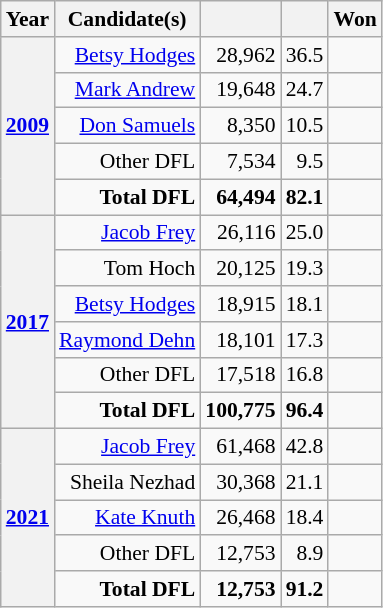<table class="wikitable sortable" style="font-size: 90%;text-align:right;">
<tr>
<th>Year</th>
<th>Candidate(s)</th>
<th></th>
<th></th>
<th>Won</th>
</tr>
<tr>
<th rowspan="5"><a href='#'>2009</a></th>
<td><a href='#'>Betsy Hodges</a></td>
<td>28,962</td>
<td>36.5</td>
<td></td>
</tr>
<tr>
<td><a href='#'>Mark Andrew</a></td>
<td>19,648</td>
<td>24.7</td>
<td></td>
</tr>
<tr>
<td><a href='#'>Don Samuels</a></td>
<td>8,350</td>
<td>10.5</td>
<td></td>
</tr>
<tr>
<td>Other DFL</td>
<td>7,534</td>
<td>9.5</td>
<td></td>
</tr>
<tr>
<td><strong>Total DFL</strong></td>
<td><strong>64,494</strong></td>
<td><strong>82.1</strong></td>
<td></td>
</tr>
<tr>
<th rowspan="6"><a href='#'>2017</a></th>
<td><a href='#'>Jacob Frey</a></td>
<td>26,116</td>
<td>25.0</td>
<td></td>
</tr>
<tr>
<td>Tom Hoch</td>
<td>20,125</td>
<td>19.3</td>
<td></td>
</tr>
<tr>
<td><a href='#'>Betsy Hodges</a></td>
<td>18,915</td>
<td>18.1</td>
<td></td>
</tr>
<tr>
<td><a href='#'>Raymond Dehn</a></td>
<td>18,101</td>
<td>17.3</td>
<td></td>
</tr>
<tr>
<td>Other DFL</td>
<td>17,518</td>
<td>16.8</td>
<td></td>
</tr>
<tr>
<td><strong>Total DFL</strong></td>
<td><strong>100,775</strong></td>
<td><strong>96.4</strong></td>
<td></td>
</tr>
<tr>
<th rowspan="5"><a href='#'>2021</a></th>
<td><a href='#'>Jacob Frey</a></td>
<td>61,468</td>
<td>42.8</td>
<td></td>
</tr>
<tr>
<td>Sheila Nezhad</td>
<td>30,368</td>
<td>21.1</td>
<td></td>
</tr>
<tr>
<td><a href='#'>Kate Knuth</a></td>
<td>26,468</td>
<td>18.4</td>
<td></td>
</tr>
<tr>
<td>Other DFL</td>
<td>12,753</td>
<td>8.9</td>
<td></td>
</tr>
<tr>
<td><strong>Total DFL</strong></td>
<td><strong>12,753</strong></td>
<td><strong>91.2</strong></td>
<td></td>
</tr>
</table>
